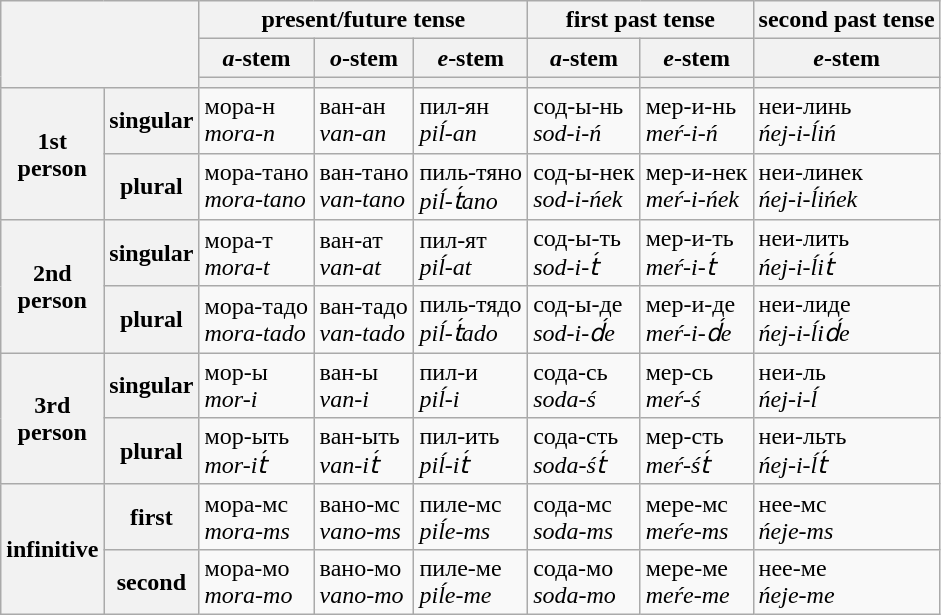<table class="wikitable">
<tr>
<th rowspan="3" colspan="2"></th>
<th colspan="3">present/future tense</th>
<th colspan="2">first past tense</th>
<th colspan="2">second past tense</th>
</tr>
<tr>
<th><em>a</em>-stem</th>
<th><em>o</em>-stem</th>
<th><em>e</em>-stem</th>
<th><em>a</em>-stem</th>
<th><em>e</em>-stem</th>
<th><em>e</em>-stem</th>
</tr>
<tr>
<th></th>
<th></th>
<th></th>
<th></th>
<th></th>
<th></th>
</tr>
<tr>
<th rowspan="2">1st<br>person</th>
<th>singular</th>
<td>мора-н<br><em>mora-n</em></td>
<td>ван-ан<br><em>van-an</em></td>
<td>пил-ян<br><em>piĺ-an</em></td>
<td>сод-ы-нь<br><em>sod-i-ń</em></td>
<td>мер-и-нь<br><em>meŕ-i-ń</em></td>
<td>неи-линь<br><em>ńej-i-ĺiń</em></td>
</tr>
<tr>
<th>plural</th>
<td>мора-тано<br><em>mora-tano</em></td>
<td>ван-тано<br><em>van-tano</em></td>
<td>пиль-тяно<br><em>piĺ-t́ano</em></td>
<td>сод-ы-нек<br><em>sod-i-ńek</em></td>
<td>мер-и-нек<br><em>meŕ-i-ńek</em></td>
<td>неи-линек<br><em>ńej-i-ĺińek</em></td>
</tr>
<tr>
<th rowspan="2">2nd<br>person</th>
<th>singular</th>
<td>мора-т<br><em>mora-t</em></td>
<td>ван-ат<br><em>van-at</em></td>
<td>пил-ят<br><em>piĺ-at</em></td>
<td>сод-ы-ть<br><em>sod-i-t́</em></td>
<td>мер-и-ть<br><em>meŕ-i-t́</em></td>
<td>неи-лить<br><em>ńej-i-ĺit́</em></td>
</tr>
<tr>
<th>plural</th>
<td>мора-тадо<br><em>mora-tado</em></td>
<td>ван-тадо<br><em>van-tado</em></td>
<td>пиль-тядо<br><em>piĺ-t́ado</em></td>
<td>сод-ы-де<br><em>sod-i-d́e</em></td>
<td>мер-и-де<br><em>meŕ-i-d́e</em></td>
<td>неи-лиде<br><em>ńej-i-ĺid́e</em></td>
</tr>
<tr>
<th rowspan="2">3rd<br>person</th>
<th>singular</th>
<td>мор-ы<br><em>mor-i</em></td>
<td>ван-ы<br><em>van-i</em></td>
<td>пил-и<br><em>piĺ-i</em></td>
<td>содa-сь<br><em>soda-ś</em></td>
<td>мер-сь<br><em>meŕ-ś</em></td>
<td>неи-ль<br><em>ńej-i-ĺ</em></td>
</tr>
<tr>
<th>plural</th>
<td>мор-ыть<br><em>mor-it́</em></td>
<td>ван-ыть<br><em>van-it́</em></td>
<td>пил-ить<br><em>piĺ-it́</em></td>
<td>содa-сть<br><em>soda-śt́</em></td>
<td>мер-сть<br><em>meŕ-śt́</em></td>
<td>неи-льть<br><em>ńej-i-ĺt́</em></td>
</tr>
<tr>
<th rowspan="2">infinitive</th>
<th>first</th>
<td>мора-мс<br><em>mora-ms</em></td>
<td>вано-мс<br><em>vano-ms</em></td>
<td>пиле-мс<br><em>piĺe-ms</em></td>
<td>сода-мс<br><em>soda-ms</em></td>
<td>мере-мс<br><em>meŕe-ms</em></td>
<td>нее-мс<br><em>ńeje-ms</em></td>
</tr>
<tr>
<th>second</th>
<td>мора-мо<br><em>mora-mo</em></td>
<td>вано-мо<br><em>vano-mo</em></td>
<td>пиле-ме<br><em>piĺe-me</em></td>
<td>сода-мо<br><em>soda-mo</em></td>
<td>мере-ме<br><em>meŕe-me</em></td>
<td>нее-ме<br><em>ńeje-me</em></td>
</tr>
</table>
